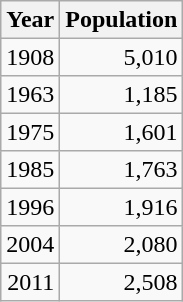<table class="wikitable" style="line-height:1.1em;">
<tr>
<th>Year</th>
<th>Population</th>
</tr>
<tr align="right">
<td>1908</td>
<td>5,010</td>
</tr>
<tr align="right">
<td>1963</td>
<td>1,185</td>
</tr>
<tr align="right">
<td>1975</td>
<td>1,601</td>
</tr>
<tr align="right">
<td>1985</td>
<td>1,763</td>
</tr>
<tr align="right">
<td>1996</td>
<td>1,916</td>
</tr>
<tr align="right">
<td>2004</td>
<td>2,080</td>
</tr>
<tr align="right">
<td>2011</td>
<td>2,508</td>
</tr>
</table>
